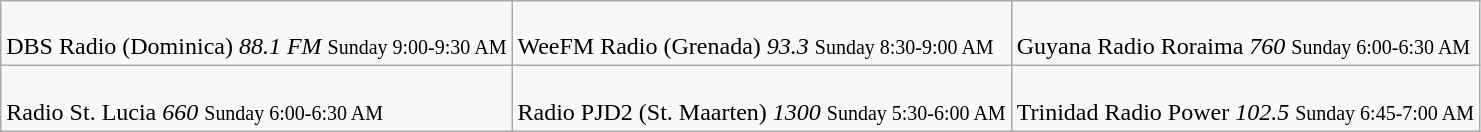<table class="wikitable">
<tr>
<td><br>DBS Radio (Dominica) <em>88.1 FM</em> 
<small>Sunday 9:00-9:30 AM</small></td>
<td><br>WeeFM Radio (Grenada) <em>93.3</em>
<small>Sunday 8:30-9:00 AM</small></td>
<td><br>Guyana Radio Roraima <em>760</em>
<small>Sunday 6:00-6:30 AM</small></td>
</tr>
<tr>
<td><br>Radio St. Lucia <em>660</em> 
<small>Sunday 6:00-6:30 AM</small></td>
<td><br>Radio PJD2 (St. Maarten) <em>1300</em>
<small>Sunday 5:30-6:00 AM</small></td>
<td><br>Trinidad Radio Power <em>102.5</em>
<small>Sunday 6:45-7:00 AM</small></td>
</tr>
</table>
